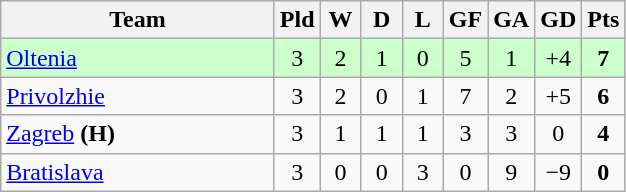<table class="wikitable" style="text-align:center;">
<tr>
<th width=175>Team</th>
<th width=20 abbr="Played">Pld</th>
<th width=20 abbr="Won">W</th>
<th width=20 abbr="Drawn">D</th>
<th width=20 abbr="Lost">L</th>
<th width=20 abbr="Goals for">GF</th>
<th width=20 abbr="Goals against">GA</th>
<th width=20 abbr="Goal difference">GD</th>
<th width=20 abbr="Points">Pts</th>
</tr>
<tr bgcolor=#ccffcc>
<td align=left> <a href='#'>Oltenia</a></td>
<td>3</td>
<td>2</td>
<td>1</td>
<td>0</td>
<td>5</td>
<td>1</td>
<td>+4</td>
<td><strong>7</strong></td>
</tr>
<tr>
<td align=left> <a href='#'>Privolzhie</a></td>
<td>3</td>
<td>2</td>
<td>0</td>
<td>1</td>
<td>7</td>
<td>2</td>
<td>+5</td>
<td><strong>6</strong></td>
</tr>
<tr>
<td align=left> <a href='#'>Zagreb</a> <strong>(H)</strong></td>
<td>3</td>
<td>1</td>
<td>1</td>
<td>1</td>
<td>3</td>
<td>3</td>
<td>0</td>
<td><strong>4</strong></td>
</tr>
<tr>
<td align=left> <a href='#'>Bratislava</a></td>
<td>3</td>
<td>0</td>
<td>0</td>
<td>3</td>
<td>0</td>
<td>9</td>
<td>−9</td>
<td><strong>0</strong></td>
</tr>
</table>
